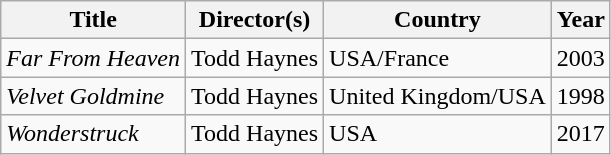<table class="wikitable sortable">
<tr>
<th>Title</th>
<th>Director(s)</th>
<th>Country</th>
<th>Year</th>
</tr>
<tr>
<td><em>Far From Heaven</em></td>
<td>Todd Haynes</td>
<td>USA/France</td>
<td>2003</td>
</tr>
<tr>
<td><em>Velvet Goldmine</em></td>
<td>Todd Haynes</td>
<td>United Kingdom/USA</td>
<td>1998</td>
</tr>
<tr>
<td><em>Wonderstruck</em></td>
<td>Todd Haynes</td>
<td>USA</td>
<td>2017</td>
</tr>
</table>
